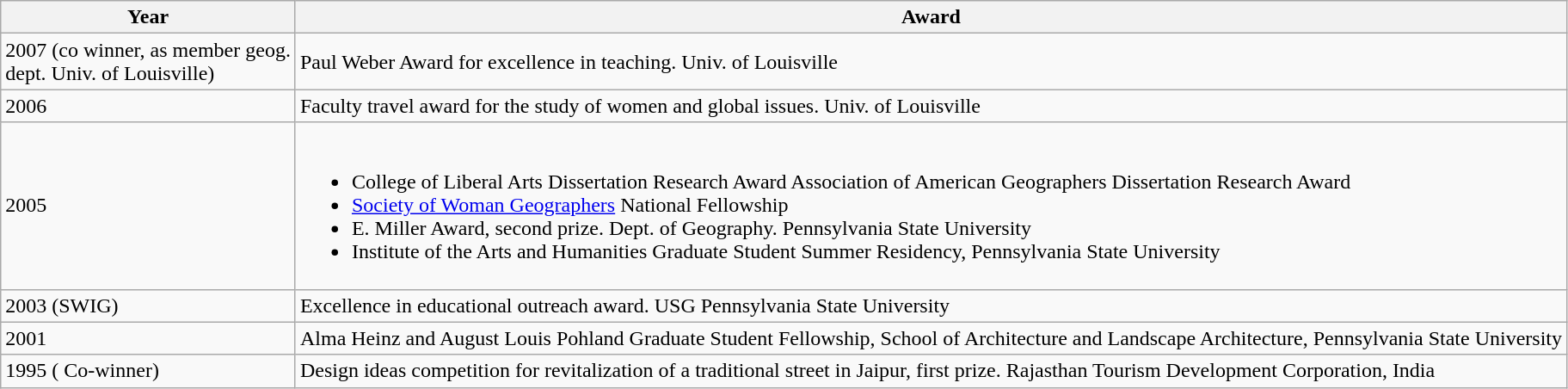<table class="wikitable">
<tr>
<th>Year</th>
<th>Award</th>
</tr>
<tr>
<td>2007 (co winner, as member geog.<br>dept. Univ. of Louisville)</td>
<td>Paul Weber Award for excellence in teaching. Univ. of Louisville</td>
</tr>
<tr>
<td>2006</td>
<td>Faculty travel award for the study of women and global issues. Univ. of Louisville</td>
</tr>
<tr>
<td>2005</td>
<td><br><ul><li>College of Liberal Arts Dissertation Research Award Association of American Geographers Dissertation Research Award</li><li><a href='#'>Society of Woman Geographers</a> National Fellowship</li><li>E. Miller Award, second prize. Dept. of Geography. Pennsylvania State University</li><li>Institute of the Arts and Humanities Graduate Student Summer Residency, Pennsylvania State University</li></ul></td>
</tr>
<tr>
<td>2003 (SWIG)</td>
<td>Excellence in educational outreach award. USG Pennsylvania State University</td>
</tr>
<tr>
<td>2001</td>
<td>Alma Heinz and August Louis Pohland Graduate Student Fellowship, School of Architecture and Landscape Architecture, Pennsylvania State University</td>
</tr>
<tr>
<td>1995 ( Co-winner)</td>
<td>Design ideas competition for revitalization of a traditional street in Jaipur, first prize. Rajasthan Tourism Development Corporation, India</td>
</tr>
</table>
